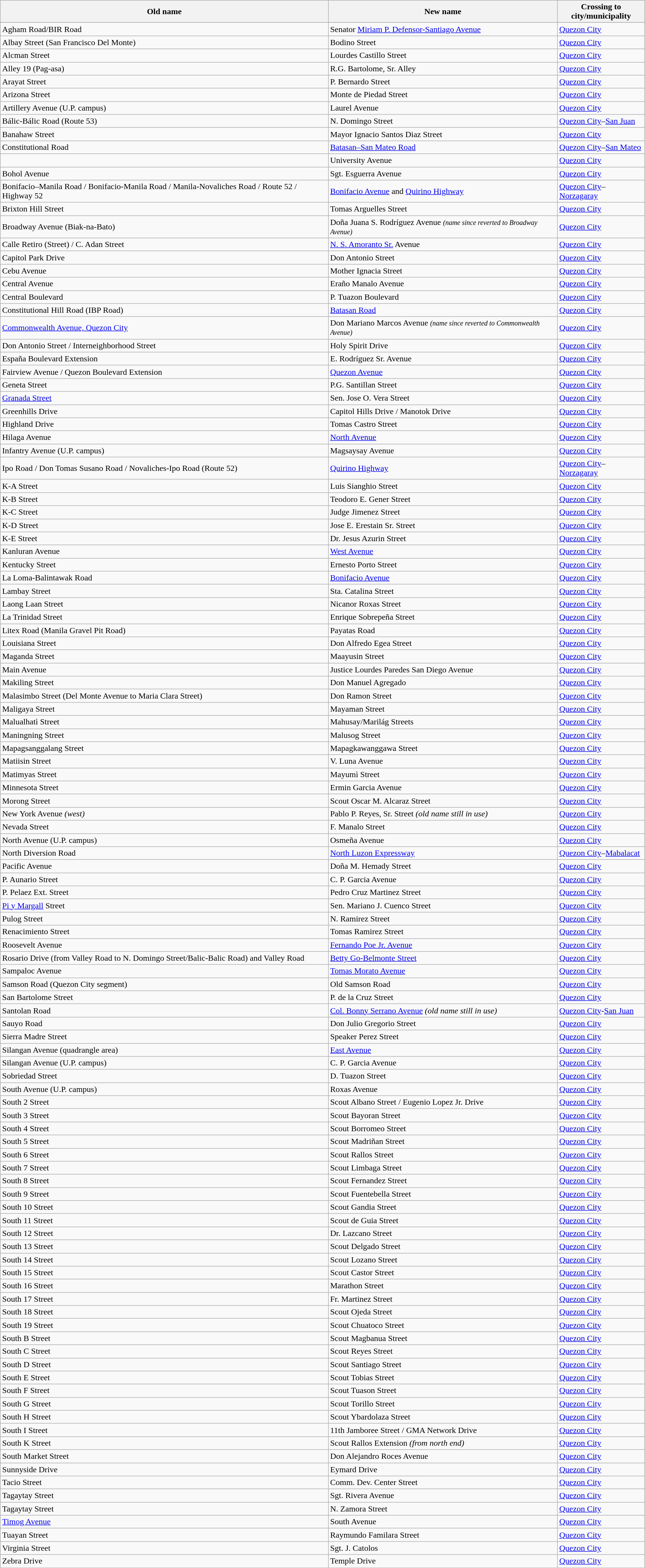<table class="wikitable sortable mw-collapsible">
<tr>
<th>Old name</th>
<th>New name</th>
<th>Crossing to <br>city/municipality</th>
</tr>
<tr>
</tr>
<tr>
<td>Agham Road/BIR Road</td>
<td>Senator <a href='#'>Miriam P. Defensor-Santiago Avenue</a></td>
<td><a href='#'>Quezon City</a></td>
</tr>
<tr>
<td>Albay Street (San Francisco Del Monte)</td>
<td>Bodino Street</td>
<td><a href='#'>Quezon City</a></td>
</tr>
<tr>
<td>Alcman Street</td>
<td>Lourdes Castillo Street</td>
<td><a href='#'>Quezon City</a></td>
</tr>
<tr>
<td>Alley 19 (Pag-asa)</td>
<td>R.G. Bartolome, Sr. Alley</td>
<td><a href='#'>Quezon City</a></td>
</tr>
<tr>
<td>Arayat Street</td>
<td>P. Bernardo Street</td>
<td><a href='#'>Quezon City</a></td>
</tr>
<tr>
<td>Arizona Street</td>
<td>Monte de Piedad Street</td>
<td><a href='#'>Quezon City</a></td>
</tr>
<tr>
<td>Artillery Avenue (U.P. campus)</td>
<td>Laurel Avenue</td>
<td><a href='#'>Quezon City</a></td>
</tr>
<tr>
<td>Bálic-Bálic Road (Route 53)</td>
<td>N. Domingo Street</td>
<td><a href='#'>Quezon City</a>–<a href='#'>San Juan</a></td>
</tr>
<tr>
<td>Banahaw Street</td>
<td>Mayor Ignacio Santos Diaz Street</td>
<td><a href='#'>Quezon City</a></td>
</tr>
<tr>
<td>Constitutional Road</td>
<td><a href='#'>Batasan–San Mateo Road</a></td>
<td><a href='#'>Quezon City</a>–<a href='#'>San Mateo</a></td>
</tr>
<tr>
<td></td>
<td>University Avenue</td>
<td><a href='#'>Quezon City</a></td>
</tr>
<tr>
<td>Bohol Avenue</td>
<td>Sgt. Esguerra Avenue</td>
<td><a href='#'>Quezon City</a></td>
</tr>
<tr>
<td>Bonifacio–Manila Road / Bonifacio-Manila Road / Manila-Novaliches Road / Route 52 / Highway 52</td>
<td><a href='#'>Bonifacio Avenue</a> and <a href='#'>Quirino Highway</a></td>
<td><a href='#'>Quezon City</a>–<a href='#'>Norzagaray</a></td>
</tr>
<tr>
<td>Brixton Hill Street</td>
<td>Tomas Arguelles Street</td>
<td><a href='#'>Quezon City</a></td>
</tr>
<tr>
<td>Broadway Avenue (Biak-na-Bato)</td>
<td>Doña Juana S. Rodríguez Avenue <small><em>(name since reverted to Broadway Avenue)</em></small></td>
<td><a href='#'>Quezon City</a></td>
</tr>
<tr>
<td>Calle Retiro (Street) / C. Adan Street</td>
<td><a href='#'>N. S. Amoranto Sr.</a> Avenue</td>
<td><a href='#'>Quezon City</a></td>
</tr>
<tr>
<td>Capitol Park Drive</td>
<td>Don Antonio Street</td>
<td><a href='#'>Quezon City</a></td>
</tr>
<tr>
<td>Cebu Avenue</td>
<td>Mother Ignacia Street</td>
<td><a href='#'>Quezon City</a></td>
</tr>
<tr>
<td>Central Avenue</td>
<td>Eraño Manalo Avenue</td>
<td><a href='#'>Quezon City</a></td>
</tr>
<tr>
<td>Central Boulevard</td>
<td>P. Tuazon Boulevard</td>
<td><a href='#'>Quezon City</a></td>
</tr>
<tr>
<td>Constitutional Hill Road (IBP Road)</td>
<td><a href='#'>Batasan Road</a></td>
<td><a href='#'>Quezon City</a></td>
</tr>
<tr>
<td><a href='#'>Commonwealth Avenue, Quezon City</a></td>
<td>Don Mariano Marcos Avenue <small><em>(name since reverted to Commonwealth Avenue)</em></small></td>
<td><a href='#'>Quezon City</a></td>
</tr>
<tr>
<td>Don Antonio Street / Interneighborhood Street</td>
<td>Holy Spirit Drive</td>
<td><a href='#'>Quezon City</a></td>
</tr>
<tr>
<td>España Boulevard Extension</td>
<td>E. Rodríguez Sr. Avenue</td>
<td><a href='#'>Quezon City</a></td>
</tr>
<tr>
<td>Fairview Avenue / Quezon Boulevard Extension</td>
<td><a href='#'>Quezon Avenue</a></td>
<td><a href='#'>Quezon City</a></td>
</tr>
<tr>
<td>Geneta Street</td>
<td>P.G. Santillan Street</td>
<td><a href='#'>Quezon City</a></td>
</tr>
<tr>
<td><a href='#'>Granada Street</a></td>
<td>Sen. Jose O. Vera Street</td>
<td><a href='#'>Quezon City</a></td>
</tr>
<tr>
<td>Greenhills Drive</td>
<td>Capitol Hills Drive / Manotok Drive</td>
<td><a href='#'>Quezon City</a></td>
</tr>
<tr>
<td>Highland Drive</td>
<td>Tomas Castro Street</td>
<td><a href='#'>Quezon City</a></td>
</tr>
<tr>
<td>Hilaga Avenue</td>
<td><a href='#'>North Avenue</a></td>
<td><a href='#'>Quezon City</a></td>
</tr>
<tr>
<td>Infantry Avenue (U.P. campus)</td>
<td>Magsaysay Avenue</td>
<td><a href='#'>Quezon City</a></td>
</tr>
<tr>
<td>Ipo Road / Don Tomas Susano Road / Novaliches-Ipo Road (Route 52)</td>
<td><a href='#'>Quirino Highway</a></td>
<td><a href='#'>Quezon City</a>–<a href='#'>Norzagaray</a></td>
</tr>
<tr>
<td>K-A Street</td>
<td>Luis Sianghio Street</td>
<td><a href='#'>Quezon City</a></td>
</tr>
<tr>
<td>K-B Street</td>
<td>Teodoro E. Gener Street</td>
<td><a href='#'>Quezon City</a></td>
</tr>
<tr>
<td>K-C Street</td>
<td>Judge Jimenez Street</td>
<td><a href='#'>Quezon City</a></td>
</tr>
<tr>
<td>K-D Street</td>
<td>Jose E. Erestain Sr. Street</td>
<td><a href='#'>Quezon City</a></td>
</tr>
<tr>
<td>K-E Street</td>
<td>Dr. Jesus Azurin Street</td>
<td><a href='#'>Quezon City</a></td>
</tr>
<tr>
<td>Kanluran Avenue</td>
<td><a href='#'>West Avenue</a></td>
<td><a href='#'>Quezon City</a></td>
</tr>
<tr>
<td>Kentucky Street</td>
<td>Ernesto Porto Street</td>
<td><a href='#'>Quezon City</a></td>
</tr>
<tr>
<td>La Loma-Balintawak Road</td>
<td><a href='#'>Bonifacio Avenue</a></td>
<td><a href='#'>Quezon City</a></td>
</tr>
<tr>
<td>Lambay Street</td>
<td>Sta. Catalina Street</td>
<td><a href='#'>Quezon City</a></td>
</tr>
<tr>
<td>Laong Laan Street</td>
<td>Nicanor Roxas Street</td>
<td><a href='#'>Quezon City</a></td>
</tr>
<tr>
<td>La Trinidad Street</td>
<td>Enrique Sobrepeña Street</td>
<td><a href='#'>Quezon City</a></td>
</tr>
<tr>
<td>Litex Road (Manila Gravel Pit Road)</td>
<td>Payatas Road</td>
<td><a href='#'>Quezon City</a></td>
</tr>
<tr>
<td>Louisiana Street</td>
<td>Don Alfredo Egea Street</td>
<td><a href='#'>Quezon City</a></td>
</tr>
<tr>
<td>Maganda Street</td>
<td>Maayusin Street</td>
<td><a href='#'>Quezon City</a></td>
</tr>
<tr>
<td>Main Avenue</td>
<td>Justice Lourdes Paredes San Diego Avenue</td>
<td><a href='#'>Quezon City</a></td>
</tr>
<tr>
<td>Makiling Street</td>
<td>Don Manuel Agregado</td>
<td><a href='#'>Quezon City</a></td>
</tr>
<tr>
<td>Malasimbo Street (Del Monte Avenue to Maria Clara Street)</td>
<td>Don Ramon Street</td>
<td><a href='#'>Quezon City</a></td>
</tr>
<tr>
<td>Maligaya Street</td>
<td>Mayaman Street</td>
<td><a href='#'>Quezon City</a></td>
</tr>
<tr>
<td>Malualhatì Street</td>
<td>Mahusay/Marilág Streets</td>
<td><a href='#'>Quezon City</a></td>
</tr>
<tr>
<td>Maningning Street</td>
<td>Malusog Street</td>
<td><a href='#'>Quezon City</a></td>
</tr>
<tr>
<td>Mapagsanggalang Street</td>
<td>Mapagkawanggawa Street</td>
<td><a href='#'>Quezon City</a></td>
</tr>
<tr>
<td>Matiisin Street</td>
<td>V. Luna Avenue</td>
<td><a href='#'>Quezon City</a></td>
</tr>
<tr>
<td>Matimyas Street</td>
<td>Mayumì Street</td>
<td><a href='#'>Quezon City</a></td>
</tr>
<tr>
<td>Minnesota Street</td>
<td>Ermin Garcia Avenue</td>
<td><a href='#'>Quezon City</a></td>
</tr>
<tr>
<td>Morong Street</td>
<td>Scout Oscar M. Alcaraz Street</td>
<td><a href='#'>Quezon City</a></td>
</tr>
<tr>
<td>New York Avenue <em>(west)</em></td>
<td>Pablo P. Reyes, Sr. Street <em>(old name still in use)</em></td>
<td><a href='#'>Quezon City</a></td>
</tr>
<tr>
<td>Nevada Street</td>
<td>F. Manalo Street</td>
<td><a href='#'>Quezon City</a></td>
</tr>
<tr>
<td>North Avenue (U.P. campus)</td>
<td>Osmeña Avenue</td>
<td><a href='#'>Quezon City</a></td>
</tr>
<tr>
<td>North Diversion Road</td>
<td><a href='#'>North Luzon Expressway</a></td>
<td><a href='#'>Quezon City</a>–<a href='#'>Mabalacat</a></td>
</tr>
<tr>
<td>Pacific Avenue</td>
<td>Doña M. Hemady Street</td>
<td><a href='#'>Quezon City</a></td>
</tr>
<tr>
<td>P. Aunario Street</td>
<td>C. P. Garcia Avenue</td>
<td><a href='#'>Quezon City</a></td>
</tr>
<tr>
<td>P. Pelaez Ext. Street</td>
<td>Pedro Cruz Martinez Street</td>
<td><a href='#'>Quezon City</a></td>
</tr>
<tr>
<td><a href='#'>Pi y Margall</a> Street</td>
<td>Sen. Mariano J. Cuenco Street</td>
<td><a href='#'>Quezon City</a></td>
</tr>
<tr>
<td>Pulog Street</td>
<td>N. Ramirez Street</td>
<td><a href='#'>Quezon City</a></td>
</tr>
<tr>
<td>Renacimiento Street</td>
<td>Tomas Ramirez Street</td>
<td><a href='#'>Quezon City</a></td>
</tr>
<tr>
<td>Roosevelt Avenue</td>
<td><a href='#'>Fernando Poe Jr. Avenue</a></td>
<td><a href='#'>Quezon City</a></td>
</tr>
<tr>
<td>Rosario Drive (from Valley Road to N. Domingo Street/Balic-Balic Road) and Valley Road</td>
<td><a href='#'>Betty Go-Belmonte Street</a></td>
<td><a href='#'>Quezon City</a></td>
</tr>
<tr>
<td>Sampaloc Avenue</td>
<td><a href='#'>Tomas Morato Avenue</a></td>
<td><a href='#'>Quezon City</a></td>
</tr>
<tr>
<td>Samson Road (Quezon City segment)</td>
<td>Old Samson Road</td>
<td><a href='#'>Quezon City</a></td>
</tr>
<tr>
<td>San Bartolome Street</td>
<td>P. de la Cruz Street</td>
<td><a href='#'>Quezon City</a></td>
</tr>
<tr>
<td>Santolan Road</td>
<td><a href='#'>Col. Bonny Serrano Avenue</a> <em>(old name still in use)</em></td>
<td><a href='#'>Quezon City</a>-<a href='#'>San Juan</a></td>
</tr>
<tr>
<td>Sauyo Road</td>
<td>Don Julio Gregorio Street</td>
<td><a href='#'>Quezon City</a></td>
</tr>
<tr>
<td>Sierra Madre Street</td>
<td>Speaker Perez Street</td>
<td><a href='#'>Quezon City</a></td>
</tr>
<tr>
<td>Silangan Avenue (quadrangle area)</td>
<td><a href='#'>East Avenue</a></td>
<td><a href='#'>Quezon City</a></td>
</tr>
<tr>
<td>Silangan Avenue (U.P. campus)</td>
<td>C. P. Garcia Avenue</td>
<td><a href='#'>Quezon City</a></td>
</tr>
<tr>
<td>Sobriedad Street</td>
<td>D. Tuazon Street</td>
<td><a href='#'>Quezon City</a></td>
</tr>
<tr>
<td>South Avenue (U.P. campus)</td>
<td>Roxas Avenue</td>
<td><a href='#'>Quezon City</a></td>
</tr>
<tr>
<td>South 2 Street</td>
<td>Scout Albano Street / Eugenio Lopez Jr. Drive</td>
<td><a href='#'>Quezon City</a></td>
</tr>
<tr>
<td>South 3 Street</td>
<td>Scout Bayoran Street</td>
<td><a href='#'>Quezon City</a></td>
</tr>
<tr>
<td>South 4 Street</td>
<td>Scout Borromeo Street</td>
<td><a href='#'>Quezon City</a></td>
</tr>
<tr>
<td>South 5 Street</td>
<td>Scout Madriñan Street</td>
<td><a href='#'>Quezon City</a></td>
</tr>
<tr>
<td>South 6 Street</td>
<td>Scout Rallos Street</td>
<td><a href='#'>Quezon City</a></td>
</tr>
<tr>
<td>South 7 Street</td>
<td>Scout Limbaga Street</td>
<td><a href='#'>Quezon City</a></td>
</tr>
<tr>
<td>South 8 Street</td>
<td>Scout Fernandez Street</td>
<td><a href='#'>Quezon City</a></td>
</tr>
<tr>
<td>South 9 Street</td>
<td>Scout Fuentebella Street</td>
<td><a href='#'>Quezon City</a></td>
</tr>
<tr>
<td>South 10 Street</td>
<td>Scout Gandia Street</td>
<td><a href='#'>Quezon City</a></td>
</tr>
<tr>
<td>South 11 Street</td>
<td>Scout de Guia Street</td>
<td><a href='#'>Quezon City</a></td>
</tr>
<tr>
<td>South 12 Street</td>
<td>Dr. Lazcano Street</td>
<td><a href='#'>Quezon City</a></td>
</tr>
<tr>
<td>South 13 Street</td>
<td>Scout Delgado Street</td>
<td><a href='#'>Quezon City</a></td>
</tr>
<tr>
<td>South 14 Street</td>
<td>Scout Lozano Street</td>
<td><a href='#'>Quezon City</a></td>
</tr>
<tr>
<td>South 15 Street</td>
<td>Scout Castor Street</td>
<td><a href='#'>Quezon City</a></td>
</tr>
<tr>
<td>South 16 Street</td>
<td>Marathon Street</td>
<td><a href='#'>Quezon City</a></td>
</tr>
<tr>
<td>South 17 Street</td>
<td>Fr. Martinez Street</td>
<td><a href='#'>Quezon City</a></td>
</tr>
<tr>
<td>South 18 Street</td>
<td>Scout Ojeda Street</td>
<td><a href='#'>Quezon City</a></td>
</tr>
<tr>
<td>South 19 Street</td>
<td>Scout Chuatoco Street</td>
<td><a href='#'>Quezon City</a></td>
</tr>
<tr>
<td>South B Street</td>
<td>Scout Magbanua Street</td>
<td><a href='#'>Quezon City</a></td>
</tr>
<tr>
<td>South C Street</td>
<td>Scout Reyes Street</td>
<td><a href='#'>Quezon City</a></td>
</tr>
<tr>
<td>South D Street</td>
<td>Scout Santiago Street</td>
<td><a href='#'>Quezon City</a></td>
</tr>
<tr>
<td>South E Street</td>
<td>Scout Tobias Street</td>
<td><a href='#'>Quezon City</a></td>
</tr>
<tr>
<td>South F Street</td>
<td>Scout Tuason Street</td>
<td><a href='#'>Quezon City</a></td>
</tr>
<tr>
<td>South G Street</td>
<td>Scout Torillo Street</td>
<td><a href='#'>Quezon City</a></td>
</tr>
<tr>
<td>South H Street</td>
<td>Scout Ybardolaza Street</td>
<td><a href='#'>Quezon City</a></td>
</tr>
<tr>
<td>South I Street</td>
<td>11th Jamboree Street / GMA Network Drive</td>
<td><a href='#'>Quezon City</a></td>
</tr>
<tr>
<td>South K Street</td>
<td>Scout Rallos Extension <em>(from north end)</em></td>
<td><a href='#'>Quezon City</a></td>
</tr>
<tr>
<td>South Market Street</td>
<td>Don Alejandro Roces Avenue</td>
<td><a href='#'>Quezon City</a></td>
</tr>
<tr>
<td>Sunnyside Drive</td>
<td>Eymard Drive</td>
<td><a href='#'>Quezon City</a></td>
</tr>
<tr>
<td>Tacio Street</td>
<td>Comm. Dev. Center Street</td>
<td><a href='#'>Quezon City</a></td>
</tr>
<tr>
<td>Tagaytay Street</td>
<td>Sgt. Rivera Avenue</td>
<td><a href='#'>Quezon City</a></td>
</tr>
<tr>
<td>Tagaytay Street</td>
<td>N. Zamora Street</td>
<td><a href='#'>Quezon City</a></td>
</tr>
<tr>
<td><a href='#'>Timog Avenue</a></td>
<td>South Avenue </td>
<td><a href='#'>Quezon City</a></td>
</tr>
<tr>
<td>Tuayan Street</td>
<td>Raymundo Familara Street</td>
<td><a href='#'>Quezon City</a></td>
</tr>
<tr>
<td>Virginia Street</td>
<td>Sgt. J. Catolos</td>
<td><a href='#'>Quezon City</a></td>
</tr>
<tr>
<td>Zebra Drive</td>
<td>Temple Drive</td>
<td><a href='#'>Quezon City</a></td>
</tr>
</table>
